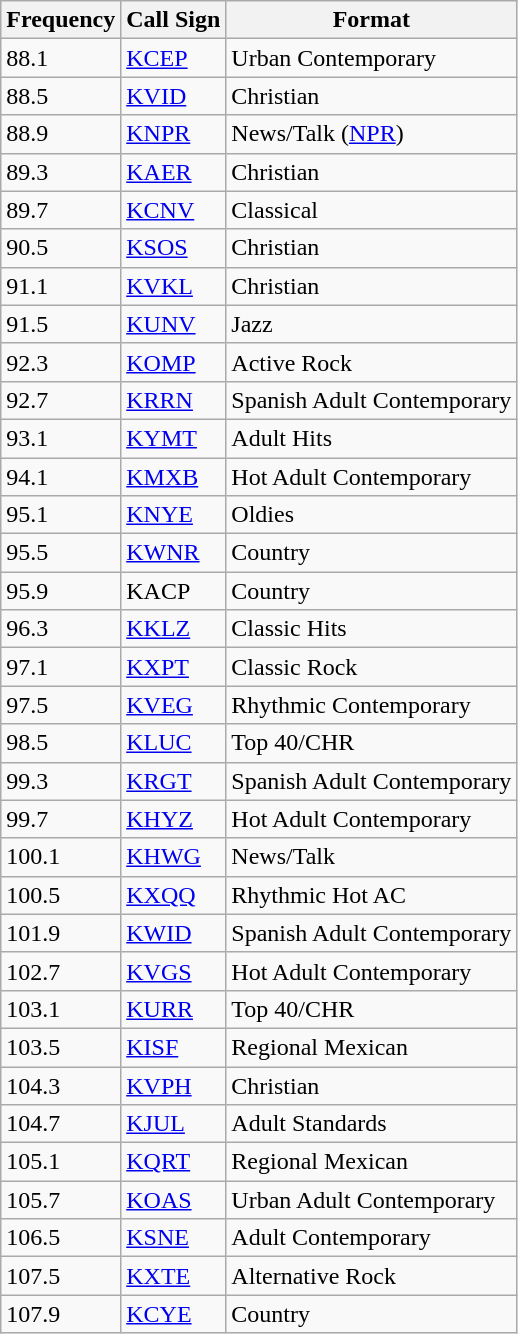<table class="wikitable">
<tr>
<th>Frequency</th>
<th>Call Sign</th>
<th>Format</th>
</tr>
<tr>
<td>88.1</td>
<td><a href='#'>KCEP</a></td>
<td>Urban Contemporary</td>
</tr>
<tr>
<td>88.5</td>
<td><a href='#'>KVID</a></td>
<td>Christian</td>
</tr>
<tr>
<td>88.9</td>
<td><a href='#'>KNPR</a></td>
<td>News/Talk (<a href='#'>NPR</a>)</td>
</tr>
<tr>
<td>89.3</td>
<td><a href='#'>KAER</a></td>
<td>Christian</td>
</tr>
<tr>
<td>89.7</td>
<td><a href='#'>KCNV</a></td>
<td>Classical</td>
</tr>
<tr>
<td>90.5</td>
<td><a href='#'>KSOS</a></td>
<td>Christian</td>
</tr>
<tr>
<td>91.1</td>
<td><a href='#'>KVKL</a></td>
<td>Christian</td>
</tr>
<tr>
<td>91.5</td>
<td><a href='#'>KUNV</a></td>
<td>Jazz</td>
</tr>
<tr>
<td>92.3</td>
<td><a href='#'>KOMP</a></td>
<td>Active Rock</td>
</tr>
<tr>
<td>92.7</td>
<td><a href='#'>KRRN</a></td>
<td>Spanish Adult Contemporary</td>
</tr>
<tr>
<td>93.1</td>
<td><a href='#'>KYMT</a></td>
<td>Adult Hits</td>
</tr>
<tr>
<td>94.1</td>
<td><a href='#'>KMXB</a></td>
<td>Hot Adult Contemporary</td>
</tr>
<tr>
<td>95.1</td>
<td><a href='#'>KNYE</a></td>
<td>Oldies</td>
</tr>
<tr>
<td>95.5</td>
<td><a href='#'>KWNR</a></td>
<td>Country</td>
</tr>
<tr>
<td>95.9</td>
<td>KACP</td>
<td>Country</td>
</tr>
<tr>
<td>96.3</td>
<td><a href='#'>KKLZ</a></td>
<td>Classic Hits</td>
</tr>
<tr>
<td>97.1</td>
<td><a href='#'>KXPT</a></td>
<td>Classic Rock</td>
</tr>
<tr>
<td>97.5</td>
<td><a href='#'>KVEG</a></td>
<td>Rhythmic Contemporary</td>
</tr>
<tr>
<td>98.5</td>
<td><a href='#'>KLUC</a></td>
<td>Top 40/CHR</td>
</tr>
<tr>
<td>99.3</td>
<td><a href='#'>KRGT</a></td>
<td>Spanish Adult Contemporary</td>
</tr>
<tr>
<td>99.7</td>
<td><a href='#'>KHYZ</a></td>
<td>Hot Adult Contemporary</td>
</tr>
<tr>
<td>100.1</td>
<td><a href='#'>KHWG</a></td>
<td>News/Talk</td>
</tr>
<tr>
<td>100.5</td>
<td><a href='#'>KXQQ</a></td>
<td>Rhythmic Hot AC</td>
</tr>
<tr>
<td>101.9</td>
<td><a href='#'>KWID</a></td>
<td>Spanish Adult Contemporary</td>
</tr>
<tr>
<td>102.7</td>
<td><a href='#'>KVGS</a></td>
<td>Hot Adult Contemporary</td>
</tr>
<tr>
<td>103.1</td>
<td><a href='#'>KURR</a></td>
<td>Top 40/CHR</td>
</tr>
<tr>
<td>103.5</td>
<td><a href='#'>KISF</a></td>
<td>Regional Mexican</td>
</tr>
<tr>
<td>104.3</td>
<td><a href='#'>KVPH</a></td>
<td>Christian</td>
</tr>
<tr>
<td>104.7</td>
<td><a href='#'>KJUL</a></td>
<td>Adult Standards</td>
</tr>
<tr>
<td>105.1</td>
<td><a href='#'>KQRT</a></td>
<td>Regional Mexican</td>
</tr>
<tr>
<td>105.7</td>
<td><a href='#'>KOAS</a></td>
<td>Urban Adult Contemporary</td>
</tr>
<tr>
<td>106.5</td>
<td><a href='#'>KSNE</a></td>
<td>Adult Contemporary</td>
</tr>
<tr>
<td>107.5</td>
<td><a href='#'>KXTE</a></td>
<td>Alternative Rock</td>
</tr>
<tr>
<td>107.9</td>
<td><a href='#'>KCYE</a></td>
<td>Country</td>
</tr>
</table>
